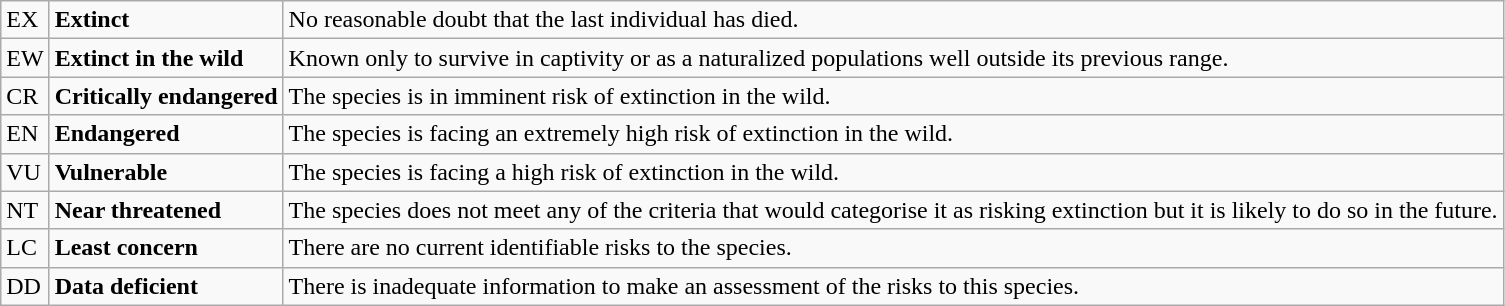<table class="wikitable" style="text-align:left">
<tr>
<td>EX</td>
<td><strong>Extinct</strong></td>
<td>No reasonable doubt that the last individual has died.</td>
</tr>
<tr>
<td>EW</td>
<td><strong>Extinct in the wild</strong></td>
<td>Known only to survive in captivity or as a naturalized populations well outside its previous range.</td>
</tr>
<tr>
<td>CR</td>
<td><strong>Critically endangered</strong></td>
<td>The species is in imminent risk of extinction in the wild.</td>
</tr>
<tr>
<td>EN</td>
<td><strong>Endangered</strong></td>
<td>The species is facing an extremely high risk of extinction in the wild.</td>
</tr>
<tr>
<td>VU</td>
<td><strong>Vulnerable</strong></td>
<td>The species is facing a high risk of extinction in the wild.</td>
</tr>
<tr>
<td>NT</td>
<td><strong>Near threatened</strong></td>
<td>The species does not meet any of the criteria that would categorise it as risking extinction but it is likely to do so in the future.</td>
</tr>
<tr>
<td>LC</td>
<td><strong>Least concern</strong></td>
<td>There are no current identifiable risks to the species.</td>
</tr>
<tr>
<td>DD</td>
<td><strong>Data deficient</strong></td>
<td>There is inadequate information to make an assessment of the risks to this species.</td>
</tr>
</table>
